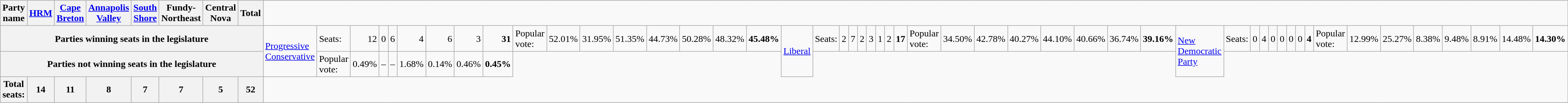<table class="wikitable">
<tr>
<th colspan="3">Party name</th>
<th width="45"><a href='#'>HRM</a></th>
<th width="45"><a href='#'>Cape Breton</a></th>
<th width="45"><a href='#'>Annapolis Valley</a></th>
<th width="48"><a href='#'>South Shore</a></th>
<th width="45">Fundy-Northeast</th>
<th width="45">Central Nova</th>
<th width="45">Total</th>
</tr>
<tr>
<th colspan=10>Parties winning seats in the legislature<br></th>
<td rowspan="2"><a href='#'>Progressive Conservative</a></td>
<td>Seats:</td>
<td align="right">12</td>
<td align="right">0</td>
<td align="right">6</td>
<td align="right">4</td>
<td align="right">6</td>
<td align="right">3</td>
<td align="right"><strong>31</strong><br></td>
<td>Popular vote:</td>
<td align="right">52.01%</td>
<td align="right">31.95%</td>
<td align="right">51.35%</td>
<td align="right">44.73%</td>
<td align="right">50.28%</td>
<td align="right">48.32%</td>
<td align="right"><strong>45.48%</strong><br></td>
<td rowspan="2"><a href='#'>Liberal</a></td>
<td>Seats:</td>
<td align="right">2</td>
<td align="right">7</td>
<td align="right">2</td>
<td align="right">3</td>
<td align="right">1</td>
<td align="right">2</td>
<td align="right"><strong>17</strong><br></td>
<td>Popular vote:</td>
<td align="right">34.50%</td>
<td align="right">42.78%</td>
<td align="right">40.27%</td>
<td align="right">44.10%</td>
<td align="right">40.66%</td>
<td align="right">36.74%</td>
<td align="right"><strong>39.16%</strong><br></td>
<td rowspan="2"><a href='#'>New Democratic Party</a></td>
<td>Seats:</td>
<td align="right">0</td>
<td align="right">4</td>
<td align="right">0</td>
<td align="right">0</td>
<td align="right">0</td>
<td align="right">0</td>
<td align="right"><strong>4</strong><br></td>
<td>Popular vote:</td>
<td align="right">12.99%</td>
<td align="right">25.27%</td>
<td align="right">8.38%</td>
<td align="right">9.48%</td>
<td align="right">8.91%</td>
<td align="right">14.48%</td>
<td align="right"><strong>14.30%</strong></td>
</tr>
<tr>
<th colspan=10>Parties not winning seats in the legislature<br></th>
<td>Popular vote:</td>
<td align="right">0.49%</td>
<td align="right">–</td>
<td align="right">–</td>
<td align="right">1.68%</td>
<td align="right">0.14%</td>
<td align="right">0.46%</td>
<td align="right"><strong>0.45%</strong></td>
</tr>
<tr>
<th colspan=3>Total seats:</th>
<th align="right"><strong>14</strong></th>
<th align="right"><strong>11</strong></th>
<th align="right"><strong>8</strong></th>
<th align="right"><strong>7</strong></th>
<th align="right"><strong>7</strong></th>
<th align="right"><strong>5</strong></th>
<th align="right"><strong>52</strong></th>
</tr>
</table>
